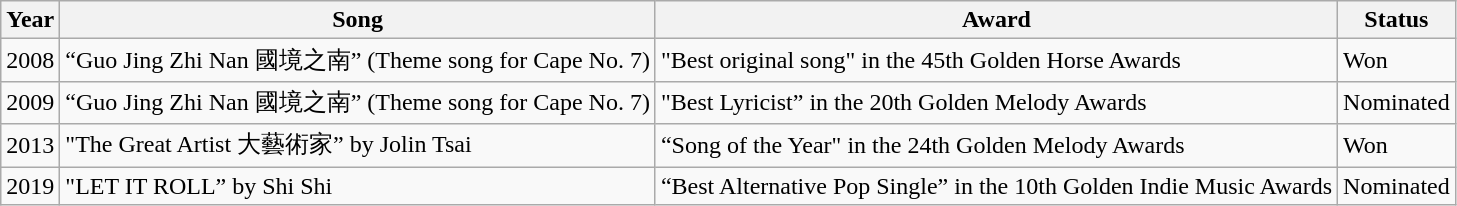<table class="wikitable">
<tr>
<th>Year</th>
<th>Song</th>
<th>Award</th>
<th>Status</th>
</tr>
<tr>
<td>2008</td>
<td>“Guo Jing Zhi Nan 國境之南” (Theme song for Cape No. 7)</td>
<td>"Best original song" in the 45th Golden Horse Awards</td>
<td>Won</td>
</tr>
<tr>
<td>2009</td>
<td>“Guo Jing Zhi Nan 國境之南” (Theme song for Cape No. 7)</td>
<td>"Best Lyricist” in the 20th Golden Melody Awards</td>
<td>Nominated</td>
</tr>
<tr>
<td>2013</td>
<td>"The Great Artist 大藝術家” by Jolin Tsai</td>
<td>“Song of the Year" in the 24th Golden Melody Awards</td>
<td>Won</td>
</tr>
<tr>
<td>2019</td>
<td>"LET IT ROLL” by Shi Shi</td>
<td>“Best Alternative Pop Single” in the 10th Golden Indie Music Awards</td>
<td>Nominated</td>
</tr>
</table>
